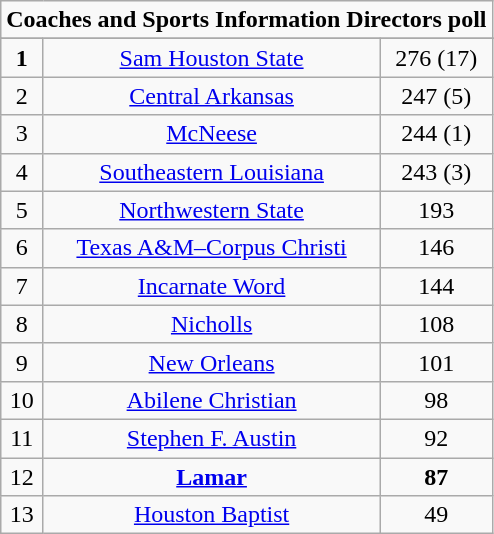<table class="wikitable">
<tr align="center">
<td align="center" Colspan="3"><strong>Coaches and Sports Information Directors poll</strong></td>
</tr>
<tr align="center">
</tr>
<tr align="center">
<td><strong>1</strong></td>
<td><a href='#'>Sam Houston State</a></td>
<td>276 (17)</td>
</tr>
<tr align="center">
<td>2</td>
<td><a href='#'>Central Arkansas</a></td>
<td>247 (5)</td>
</tr>
<tr align="center">
<td>3</td>
<td><a href='#'>McNeese</a></td>
<td>244 (1)</td>
</tr>
<tr align="center">
<td>4</td>
<td><a href='#'>Southeastern Louisiana</a></td>
<td>243 (3)</td>
</tr>
<tr align="center">
<td>5</td>
<td><a href='#'>Northwestern State</a></td>
<td>193</td>
</tr>
<tr align="center">
<td>6</td>
<td><a href='#'>Texas A&M–Corpus Christi</a></td>
<td>146</td>
</tr>
<tr align="center">
<td>7</td>
<td><a href='#'>Incarnate Word</a></td>
<td>144</td>
</tr>
<tr align="center">
<td>8</td>
<td><a href='#'>Nicholls</a></td>
<td>108</td>
</tr>
<tr align="center">
<td>9</td>
<td><a href='#'>New Orleans</a></td>
<td>101</td>
</tr>
<tr align="center">
<td>10</td>
<td><a href='#'>Abilene Christian</a></td>
<td>98</td>
</tr>
<tr align="center">
<td>11</td>
<td><a href='#'>Stephen F. Austin</a></td>
<td>92</td>
</tr>
<tr align="center">
<td>12</td>
<td><strong><a href='#'>Lamar</a></strong></td>
<td><strong>87</strong></td>
</tr>
<tr align="center">
<td>13</td>
<td><a href='#'>Houston Baptist</a></td>
<td>49</td>
</tr>
</table>
